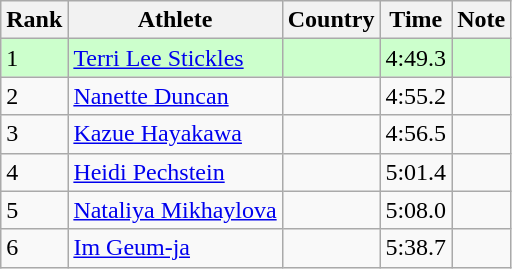<table class="wikitable sortable">
<tr>
<th>Rank</th>
<th>Athlete</th>
<th>Country</th>
<th>Time</th>
<th>Note</th>
</tr>
<tr bgcolor=#CCFFCC>
<td>1</td>
<td><a href='#'>Terri Lee Stickles</a></td>
<td></td>
<td>4:49.3</td>
<td></td>
</tr>
<tr>
<td>2</td>
<td><a href='#'>Nanette Duncan</a></td>
<td></td>
<td>4:55.2</td>
<td></td>
</tr>
<tr>
<td>3</td>
<td><a href='#'>Kazue Hayakawa</a></td>
<td></td>
<td>4:56.5</td>
<td></td>
</tr>
<tr>
<td>4</td>
<td><a href='#'>Heidi Pechstein</a></td>
<td></td>
<td>5:01.4</td>
<td></td>
</tr>
<tr>
<td>5</td>
<td><a href='#'>Nataliya Mikhaylova</a></td>
<td></td>
<td>5:08.0</td>
<td></td>
</tr>
<tr>
<td>6</td>
<td><a href='#'>Im Geum-ja</a></td>
<td></td>
<td>5:38.7</td>
<td></td>
</tr>
</table>
